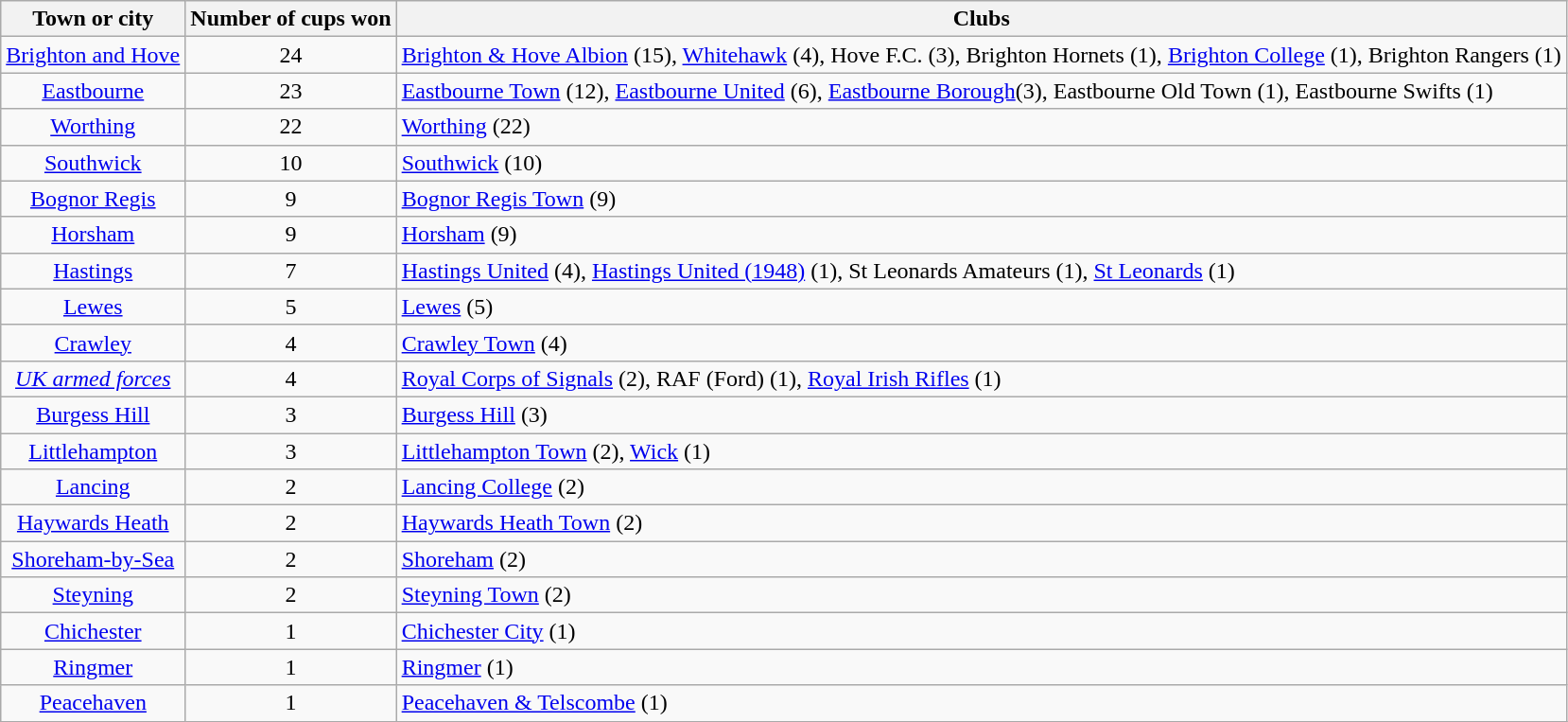<table class="wikitable" style="text-align: center">
<tr>
<th>Town or city</th>
<th>Number of cups won</th>
<th>Clubs</th>
</tr>
<tr>
<td><a href='#'>Brighton and Hove</a></td>
<td>24</td>
<td style="text-align: left"><a href='#'>Brighton & Hove Albion</a> (15), <a href='#'>Whitehawk</a> (4), Hove F.C. (3), Brighton Hornets (1), <a href='#'>Brighton College</a> (1), Brighton Rangers (1)</td>
</tr>
<tr>
<td><a href='#'>Eastbourne</a></td>
<td>23</td>
<td style="text-align: left"><a href='#'>Eastbourne Town</a> (12), <a href='#'>Eastbourne United</a> (6), <a href='#'>Eastbourne Borough</a>(3), Eastbourne Old Town (1), Eastbourne Swifts (1)</td>
</tr>
<tr>
<td><a href='#'>Worthing</a></td>
<td>22</td>
<td style="text-align: left"><a href='#'>Worthing</a> (22)</td>
</tr>
<tr>
<td><a href='#'>Southwick</a></td>
<td>10</td>
<td style="text-align: left"><a href='#'>Southwick</a> (10)</td>
</tr>
<tr>
<td><a href='#'>Bognor Regis</a></td>
<td>9</td>
<td style="text-align: left"><a href='#'>Bognor Regis Town</a> (9)</td>
</tr>
<tr>
<td><a href='#'>Horsham</a></td>
<td>9</td>
<td style="text-align: left"><a href='#'>Horsham</a> (9)</td>
</tr>
<tr>
<td><a href='#'>Hastings</a></td>
<td>7</td>
<td style="text-align: left"><a href='#'>Hastings United</a> (4), <a href='#'>Hastings United (1948)</a> (1), St Leonards Amateurs (1), <a href='#'>St Leonards</a> (1)</td>
</tr>
<tr>
<td><a href='#'>Lewes</a></td>
<td>5</td>
<td style="text-align: left"><a href='#'>Lewes</a> (5)</td>
</tr>
<tr>
<td><a href='#'>Crawley</a></td>
<td>4</td>
<td style="text-align: left"><a href='#'>Crawley Town</a> (4)</td>
</tr>
<tr>
<td><em><a href='#'>UK armed forces</a></em></td>
<td>4</td>
<td style="text-align: left"><a href='#'>Royal Corps of Signals</a> (2), RAF (Ford) (1), <a href='#'>Royal Irish Rifles</a> (1)</td>
</tr>
<tr>
<td><a href='#'>Burgess Hill</a></td>
<td>3</td>
<td style="text-align: left"><a href='#'>Burgess Hill</a> (3)</td>
</tr>
<tr>
<td><a href='#'>Littlehampton</a></td>
<td>3</td>
<td style="text-align: left"><a href='#'>Littlehampton Town</a> (2), <a href='#'>Wick</a> (1)</td>
</tr>
<tr>
<td><a href='#'>Lancing</a></td>
<td>2</td>
<td style="text-align: left"><a href='#'>Lancing College</a> (2)</td>
</tr>
<tr>
<td><a href='#'>Haywards Heath</a></td>
<td>2</td>
<td style="text-align: left"><a href='#'>Haywards Heath Town</a> (2)</td>
</tr>
<tr>
<td><a href='#'>Shoreham-by-Sea</a></td>
<td>2</td>
<td style="text-align: left"><a href='#'>Shoreham</a> (2)</td>
</tr>
<tr>
<td><a href='#'>Steyning</a></td>
<td>2</td>
<td style="text-align: left"><a href='#'>Steyning Town</a> (2)</td>
</tr>
<tr>
<td><a href='#'>Chichester</a></td>
<td>1</td>
<td style="text-align: left"><a href='#'>Chichester City</a> (1)</td>
</tr>
<tr>
<td><a href='#'>Ringmer</a></td>
<td>1</td>
<td style="text-align: left"><a href='#'>Ringmer</a> (1)</td>
</tr>
<tr>
<td><a href='#'>Peacehaven</a></td>
<td>1</td>
<td style="text-align: left"><a href='#'>Peacehaven & Telscombe</a> (1)</td>
</tr>
<tr>
</tr>
</table>
